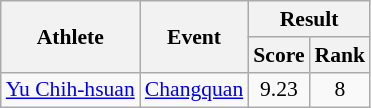<table class="wikitable" style="text-align:center; font-size:90%">
<tr>
<th rowspan="2">Athlete</th>
<th rowspan="2">Event</th>
<th colspan="2">Result</th>
</tr>
<tr>
<th>Score</th>
<th>Rank</th>
</tr>
<tr>
<td align="left"><a href='#'>Yu Chih-hsuan</a></td>
<td align="left"><a href='#'>Changquan</a></td>
<td>9.23</td>
<td>8</td>
</tr>
</table>
